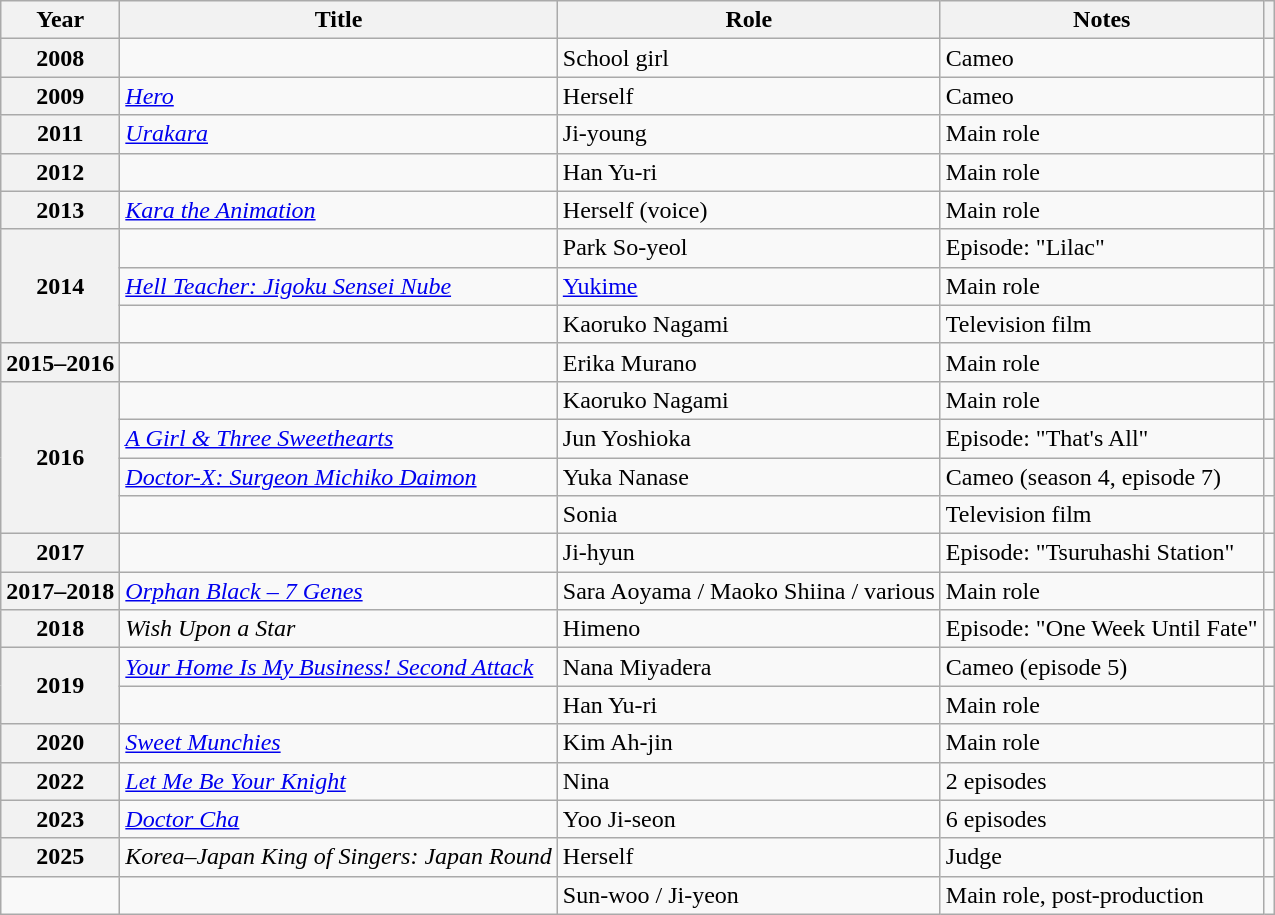<table class="wikitable plainrowheaders sortable" style="margin-right: 0;">
<tr>
<th scope="col">Year</th>
<th scope="col">Title</th>
<th scope="col">Role</th>
<th scope="col" class="unsortable">Notes</th>
<th scope="col" class="unsortable"></th>
</tr>
<tr>
<th scope="row">2008</th>
<td><em></em></td>
<td>School girl</td>
<td>Cameo</td>
<td style="text-align: center;"></td>
</tr>
<tr>
<th scope="row">2009</th>
<td><em><a href='#'>Hero</a></em></td>
<td>Herself</td>
<td>Cameo</td>
<td style="text-align: center;"></td>
</tr>
<tr>
<th scope="row">2011</th>
<td><em><a href='#'>Urakara</a></em></td>
<td>Ji-young</td>
<td>Main role</td>
<td style="text-align: center;"></td>
</tr>
<tr>
<th scope="row">2012</th>
<td><em></em></td>
<td>Han Yu-ri</td>
<td>Main role</td>
<td style="text-align: center;"></td>
</tr>
<tr>
<th scope="row">2013</th>
<td><em><a href='#'>Kara the Animation</a></em></td>
<td>Herself (voice)</td>
<td>Main role</td>
<td style="text-align: center;"></td>
</tr>
<tr>
<th scope="row" rowspan="3">2014</th>
<td><em></em></td>
<td>Park So-yeol</td>
<td>Episode: "Lilac"</td>
<td style="text-align: center;"></td>
</tr>
<tr>
<td><em><a href='#'>Hell Teacher: Jigoku Sensei Nube</a></em></td>
<td><a href='#'>Yukime</a></td>
<td>Main role</td>
<td style="text-align: center;"></td>
</tr>
<tr>
<td><em></em></td>
<td>Kaoruko Nagami</td>
<td>Television film</td>
<td style="text-align: center;"></td>
</tr>
<tr>
<th scope="row">2015–2016</th>
<td><em></em></td>
<td>Erika Murano</td>
<td>Main role</td>
<td style="text-align: center;"></td>
</tr>
<tr>
<th scope="row" rowspan="4">2016</th>
<td><em></em></td>
<td>Kaoruko Nagami</td>
<td>Main role</td>
<td style="text-align: center;"></td>
</tr>
<tr>
<td><em><a href='#'>A Girl & Three Sweethearts</a></em></td>
<td>Jun Yoshioka</td>
<td>Episode: "That's All"</td>
<td style="text-align: center;"></td>
</tr>
<tr>
<td><em><a href='#'>Doctor-X: Surgeon Michiko Daimon</a></em></td>
<td>Yuka Nanase</td>
<td>Cameo (season 4, episode 7)</td>
<td style="text-align: center;"></td>
</tr>
<tr>
<td><em></em></td>
<td>Sonia</td>
<td>Television film</td>
<td style="text-align: center;"></td>
</tr>
<tr>
<th scope="row">2017</th>
<td><em></em></td>
<td>Ji-hyun</td>
<td>Episode: "Tsuruhashi Station"</td>
<td style="text-align: center;"></td>
</tr>
<tr>
<th scope="row">2017–2018</th>
<td><em><a href='#'>Orphan Black – 7 Genes</a></em></td>
<td>Sara Aoyama / Maoko Shiina / various</td>
<td>Main role</td>
<td style="text-align: center;"></td>
</tr>
<tr>
<th scope="row">2018</th>
<td><em>Wish Upon a Star</em></td>
<td>Himeno</td>
<td>Episode: "One Week Until Fate"</td>
<td style="text-align: center;"></td>
</tr>
<tr>
<th scope="row" rowspan="2">2019</th>
<td><em><a href='#'>Your Home Is My Business! Second Attack</a></em></td>
<td>Nana Miyadera</td>
<td>Cameo (episode 5)</td>
<td style="text-align: center;"></td>
</tr>
<tr>
<td><em></em></td>
<td>Han Yu-ri</td>
<td>Main role</td>
<td style="text-align: center;"></td>
</tr>
<tr>
<th scope="row">2020</th>
<td><em><a href='#'>Sweet Munchies</a></em></td>
<td>Kim Ah-jin</td>
<td>Main role</td>
<td style="text-align: center;"></td>
</tr>
<tr>
<th scope="row">2022</th>
<td><em><a href='#'>Let Me Be Your Knight</a></em></td>
<td>Nina</td>
<td>2 episodes</td>
<td style="text-align: center;"></td>
</tr>
<tr>
<th scope="row">2023</th>
<td><em><a href='#'>Doctor Cha</a></em></td>
<td>Yoo Ji-seon</td>
<td>6 episodes</td>
<td style="text-align: center;"></td>
</tr>
<tr>
<th scope="row">2025</th>
<td><em>Korea–Japan King of Singers: Japan Round</em></td>
<td>Herself</td>
<td>Judge</td>
<td style="text-align: center;"></td>
</tr>
<tr>
<td></td>
<td></td>
<td>Sun-woo / Ji-yeon</td>
<td>Main role, post-production</td>
<td style="text-align: center;"></td>
</tr>
</table>
